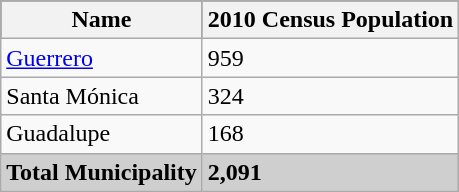<table class="wikitable">
<tr style="background:#000000; color:black;">
<th><strong>Name</strong></th>
<th><strong>2010 Census Population</strong></th>
</tr>
<tr>
<td><a href='#'>Guerrero</a></td>
<td>959</td>
</tr>
<tr>
<td>Santa Mónica</td>
<td>324</td>
</tr>
<tr>
<td>Guadalupe</td>
<td>168</td>
</tr>
<tr style="background:#CFCFCF;">
<td><strong>Total Municipality</strong></td>
<td><strong>2,091</strong></td>
</tr>
</table>
